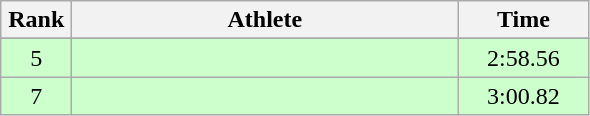<table class=wikitable style="text-align:center">
<tr>
<th width=40>Rank</th>
<th width=250>Athlete</th>
<th width=80>Time</th>
</tr>
<tr bgcolor="ccffcc">
</tr>
<tr bgcolor="ccffcc">
<td>5</td>
<td align=left></td>
<td>2:58.56</td>
</tr>
<tr bgcolor="ccffcc">
<td>7</td>
<td align=left></td>
<td>3:00.82</td>
</tr>
</table>
